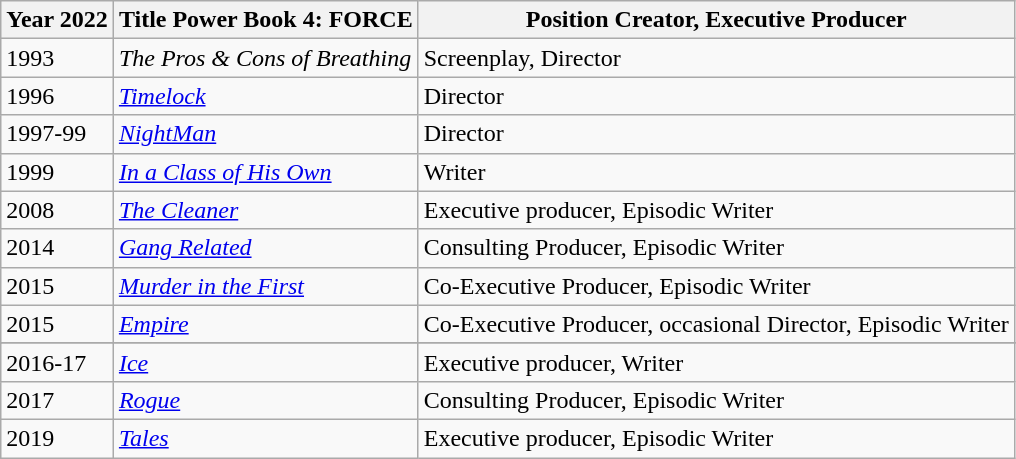<table class="wikitable sortable">
<tr>
<th>Year 2022</th>
<th>Title Power Book 4: FORCE</th>
<th class="TV Series">Position Creator, Executive Producer</th>
</tr>
<tr>
<td>1993</td>
<td><em>The Pros & Cons of Breathing</em></td>
<td>Screenplay, Director</td>
</tr>
<tr>
<td>1996</td>
<td><em><a href='#'>Timelock</a></em></td>
<td>Director</td>
</tr>
<tr>
<td>1997-99</td>
<td><em><a href='#'>NightMan</a></em></td>
<td>Director</td>
</tr>
<tr>
<td>1999</td>
<td><em><a href='#'>In a Class of His Own</a></em></td>
<td>Writer</td>
</tr>
<tr>
<td>2008</td>
<td><em><a href='#'>The Cleaner</a></em></td>
<td>Executive producer, Episodic Writer</td>
</tr>
<tr>
<td>2014</td>
<td><em><a href='#'>Gang Related</a></em></td>
<td>Consulting Producer, Episodic Writer</td>
</tr>
<tr>
<td>2015</td>
<td><em><a href='#'>Murder in the First</a></em></td>
<td>Co-Executive Producer, Episodic Writer</td>
</tr>
<tr>
<td>2015</td>
<td><em><a href='#'>Empire</a></em></td>
<td>Co-Executive Producer, occasional Director, Episodic Writer</td>
</tr>
<tr>
</tr>
<tr>
<td>2016-17</td>
<td><em><a href='#'>Ice</a></em></td>
<td>Executive producer, Writer</td>
</tr>
<tr>
<td>2017</td>
<td><em><a href='#'>Rogue</a></em></td>
<td>Consulting Producer, Episodic Writer</td>
</tr>
<tr>
<td>2019</td>
<td><em><a href='#'>Tales</a></em></td>
<td>Executive producer, Episodic Writer</td>
</tr>
</table>
